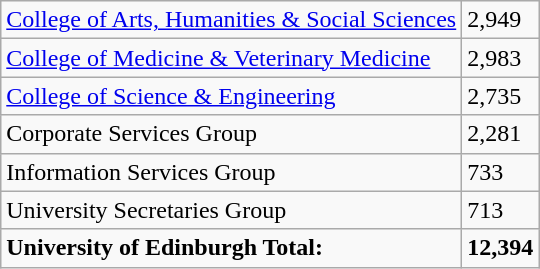<table class="wikitable">
<tr>
<td><a href='#'>College of Arts, Humanities & Social Sciences</a></td>
<td><div>2,949</div></td>
</tr>
<tr>
<td><a href='#'>College of Medicine & Veterinary Medicine</a></td>
<td><div>2,983</div></td>
</tr>
<tr>
<td><a href='#'>College of Science & Engineering</a></td>
<td><div>2,735</div></td>
</tr>
<tr>
<td>Corporate Services Group</td>
<td><div>2,281</div></td>
</tr>
<tr>
<td>Information Services Group</td>
<td><div>733</div></td>
</tr>
<tr>
<td>University Secretaries Group</td>
<td><div>713</div></td>
</tr>
<tr>
<td><strong>University of Edinburgh Total:</strong></td>
<td><div><strong>12,394</strong></div></td>
</tr>
</table>
